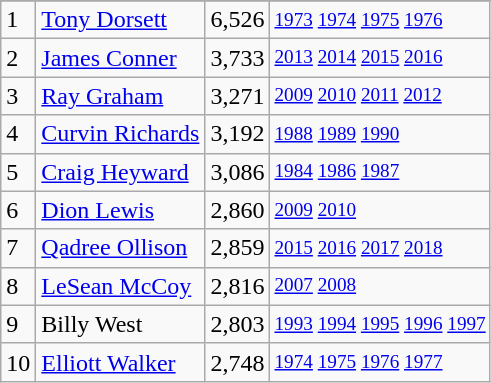<table class="wikitable">
<tr>
</tr>
<tr>
<td>1</td>
<td><a href='#'>Tony Dorsett</a></td>
<td>6,526</td>
<td style="font-size:80%;"><a href='#'>1973</a> <a href='#'>1974</a> <a href='#'>1975</a> <a href='#'>1976</a></td>
</tr>
<tr>
<td>2</td>
<td><a href='#'>James Conner</a></td>
<td>3,733</td>
<td style="font-size:80%;"><a href='#'>2013</a> <a href='#'>2014</a> <a href='#'>2015</a> <a href='#'>2016</a></td>
</tr>
<tr>
<td>3</td>
<td><a href='#'>Ray Graham</a></td>
<td>3,271</td>
<td style="font-size:80%;"><a href='#'>2009</a> <a href='#'>2010</a> <a href='#'>2011</a> <a href='#'>2012</a></td>
</tr>
<tr>
<td>4</td>
<td><a href='#'>Curvin Richards</a></td>
<td>3,192</td>
<td style="font-size:80%;"><a href='#'>1988</a> <a href='#'>1989</a> <a href='#'>1990</a></td>
</tr>
<tr>
<td>5</td>
<td><a href='#'>Craig Heyward</a></td>
<td>3,086</td>
<td style="font-size:80%;"><a href='#'>1984</a> <a href='#'>1986</a> <a href='#'>1987</a></td>
</tr>
<tr>
<td>6</td>
<td><a href='#'>Dion Lewis</a></td>
<td>2,860</td>
<td style="font-size:80%;"><a href='#'>2009</a> <a href='#'>2010</a></td>
</tr>
<tr>
<td>7</td>
<td><a href='#'>Qadree Ollison</a></td>
<td>2,859</td>
<td style="font-size:80%;"><a href='#'>2015</a> <a href='#'>2016</a> <a href='#'>2017</a> <a href='#'>2018</a></td>
</tr>
<tr>
<td>8</td>
<td><a href='#'>LeSean McCoy</a></td>
<td>2,816</td>
<td style="font-size:80%;"><a href='#'>2007</a> <a href='#'>2008</a></td>
</tr>
<tr>
<td>9</td>
<td>Billy West</td>
<td>2,803</td>
<td style="font-size:80%;"><a href='#'>1993</a> <a href='#'>1994</a> <a href='#'>1995</a> <a href='#'>1996</a> <a href='#'>1997</a></td>
</tr>
<tr>
<td>10</td>
<td><a href='#'>Elliott Walker</a></td>
<td>2,748</td>
<td style="font-size:80%;"><a href='#'>1974</a> <a href='#'>1975</a> <a href='#'>1976</a> <a href='#'>1977</a></td>
</tr>
</table>
